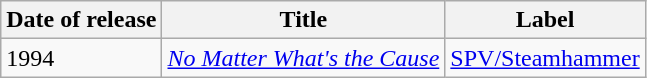<table class="wikitable">
<tr>
<th>Date of release</th>
<th>Title</th>
<th>Label</th>
</tr>
<tr>
<td>1994</td>
<td><em><a href='#'>No Matter What's the Cause</a></em></td>
<td><a href='#'>SPV/Steamhammer</a></td>
</tr>
</table>
